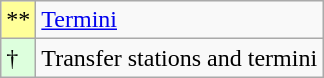<table class="wikitable sortable">
<tr>
<td style="background-color:#FFFF99">**</td>
<td><a href='#'>Termini</a></td>
</tr>
<tr>
<td style="background-color:#DDFFDD">†</td>
<td>Transfer stations and termini</td>
</tr>
</table>
